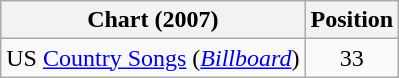<table class="wikitable">
<tr>
<th scope="col">Chart (2007)</th>
<th scope="col">Position</th>
</tr>
<tr>
<td>US <a href='#'>Country Songs</a> (<em><a href='#'>Billboard</a></em>)</td>
<td align="center">33</td>
</tr>
</table>
